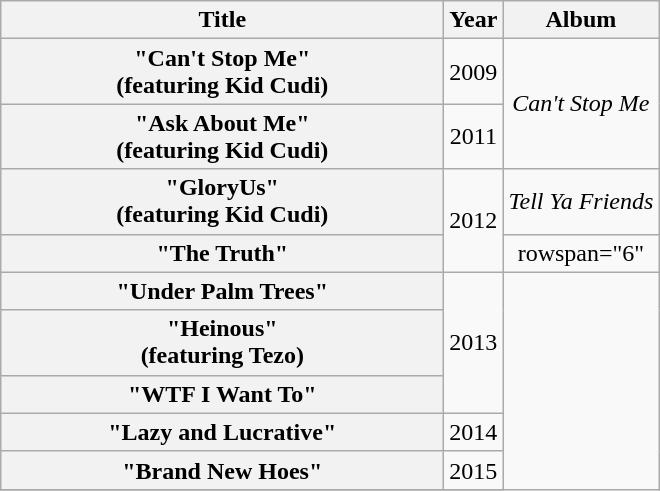<table class="wikitable plainrowheaders" style="text-align:center;">
<tr>
<th scope="col" rowspan="1" style="width:18em;">Title</th>
<th scope="col" rowspan="1">Year</th>
<th scope="col" rowspan="1">Album</th>
</tr>
<tr>
<th scope="row">"Can't Stop Me"<br><span>(featuring Kid Cudi)</span></th>
<td>2009</td>
<td rowspan="2"><em>Can't Stop Me</em></td>
</tr>
<tr>
<th scope="row">"Ask About Me"<br><span>(featuring Kid Cudi)</span></th>
<td>2011</td>
</tr>
<tr>
<th scope="row">"GloryUs"<br><span>(featuring Kid Cudi)</span></th>
<td rowspan="2">2012</td>
<td><em>Tell Ya Friends</em></td>
</tr>
<tr>
<th scope="row">"The Truth"</th>
<td>rowspan="6" </td>
</tr>
<tr>
<th scope="row">"Under Palm Trees"</th>
<td rowspan="3">2013</td>
</tr>
<tr>
<th scope="row">"Heinous"<br><span>(featuring Tezo)</span></th>
</tr>
<tr>
<th scope="row">"WTF I Want To"</th>
</tr>
<tr>
<th scope="row">"Lazy and Lucrative"</th>
<td>2014</td>
</tr>
<tr>
<th scope="row">"Brand New Hoes"</th>
<td>2015</td>
</tr>
<tr>
</tr>
</table>
